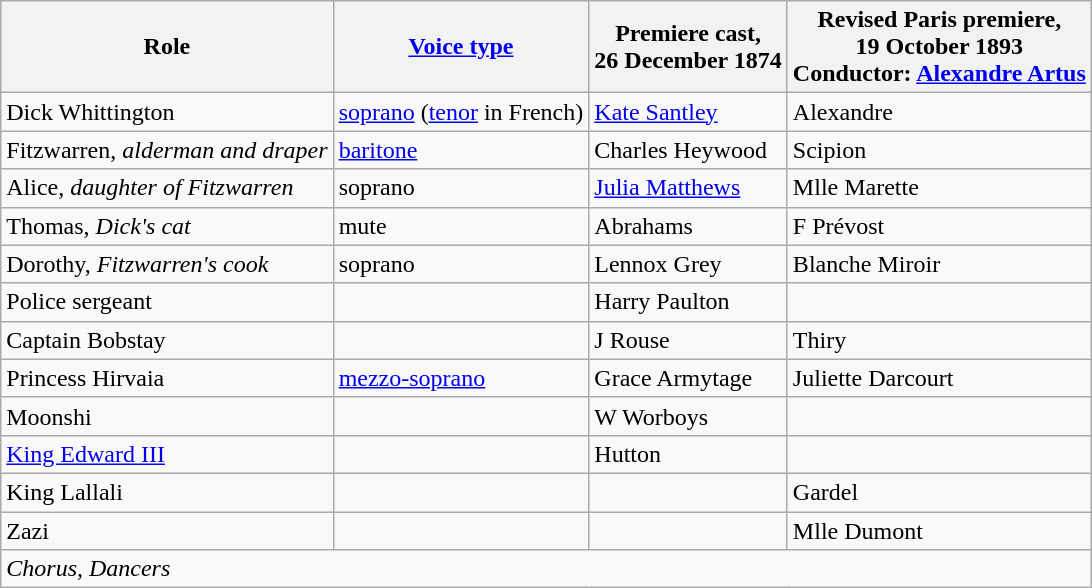<table class="wikitable">
<tr>
<th>Role</th>
<th><a href='#'>Voice type</a></th>
<th>Premiere cast,<br>26 December 1874</th>
<th>Revised Paris premiere,<br>19 October 1893<br>Conductor: <a href='#'>Alexandre Artus</a></th>
</tr>
<tr>
<td>Dick Whittington</td>
<td><a href='#'>soprano</a> (<a href='#'>tenor</a> in French)</td>
<td><a href='#'>Kate Santley</a></td>
<td>Alexandre</td>
</tr>
<tr>
<td>Fitzwarren, <em>alderman and draper</em></td>
<td><a href='#'>baritone</a></td>
<td>Charles Heywood</td>
<td>Scipion</td>
</tr>
<tr>
<td>Alice, <em>daughter of Fitzwarren</em></td>
<td>soprano</td>
<td><a href='#'>Julia Matthews</a></td>
<td>Mlle Marette</td>
</tr>
<tr>
<td>Thomas, <em>Dick's cat</em></td>
<td>mute</td>
<td>Abrahams</td>
<td>F Prévost</td>
</tr>
<tr>
<td>Dorothy, <em>Fitzwarren's cook</em></td>
<td>soprano</td>
<td>Lennox Grey</td>
<td>Blanche Miroir</td>
</tr>
<tr>
<td>Police sergeant</td>
<td></td>
<td>Harry Paulton</td>
<td></td>
</tr>
<tr>
<td>Captain Bobstay</td>
<td></td>
<td>J Rouse</td>
<td>Thiry</td>
</tr>
<tr>
<td>Princess Hirvaia</td>
<td><a href='#'>mezzo-soprano</a></td>
<td>Grace Armytage</td>
<td>Juliette Darcourt</td>
</tr>
<tr>
<td>Moonshi</td>
<td></td>
<td>W Worboys</td>
<td></td>
</tr>
<tr>
<td><a href='#'>King Edward III</a></td>
<td></td>
<td>Hutton</td>
<td></td>
</tr>
<tr>
<td>King Lallali</td>
<td></td>
<td></td>
<td>Gardel</td>
</tr>
<tr>
<td>Zazi</td>
<td></td>
<td></td>
<td>Mlle Dumont</td>
</tr>
<tr>
<td colspan="4"><em>Chorus, Dancers</em></td>
</tr>
</table>
